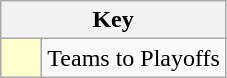<table class="wikitable" style="text-align: center;">
<tr>
<th colspan=2>Key</th>
</tr>
<tr>
<td style="background:#ffffcc; width:20px;"></td>
<td align=left>Teams to Playoffs</td>
</tr>
</table>
